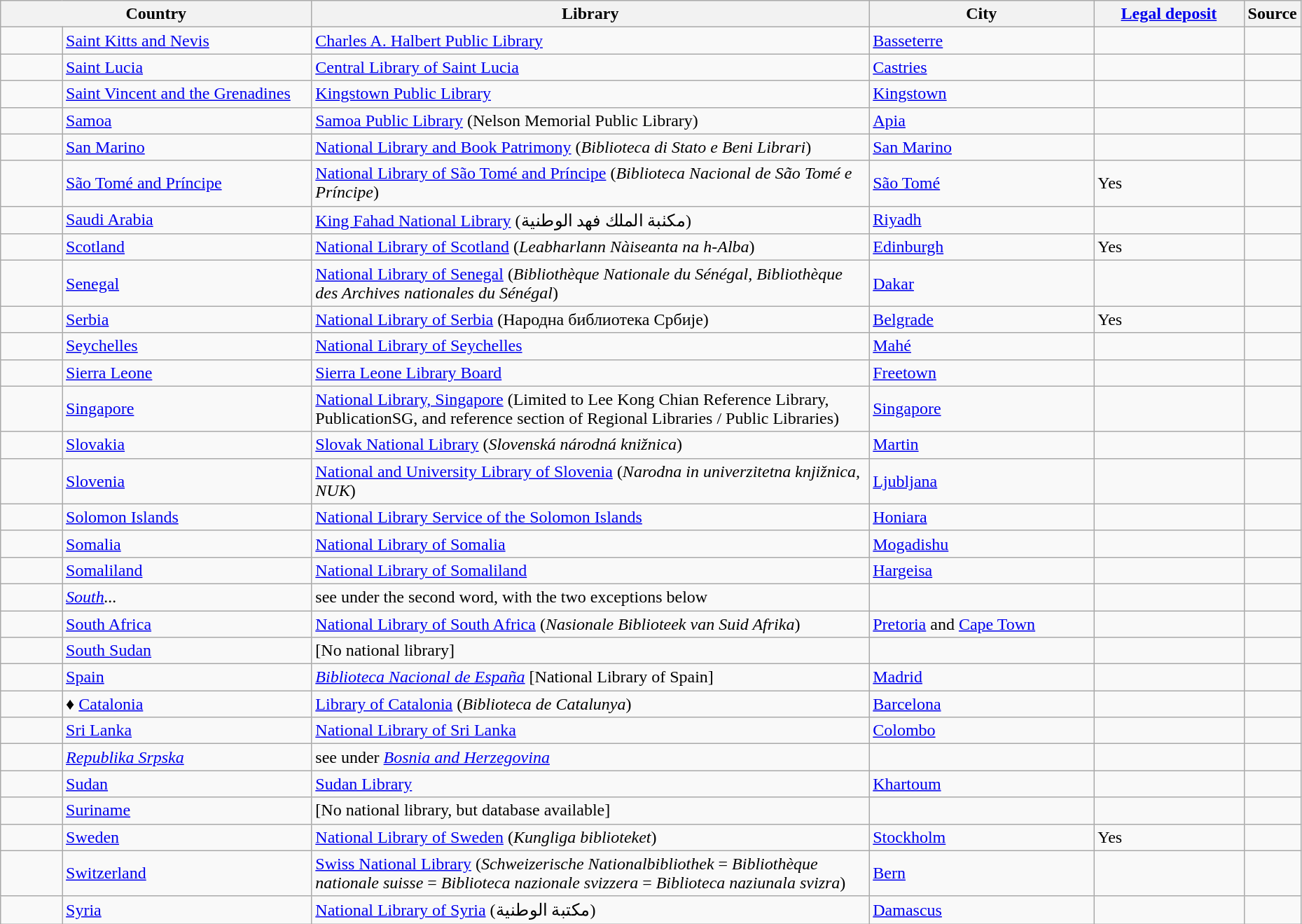<table class="wikitable" style="width:98%">
<tr>
<th colspan=2 style="width:25%">Country</th>
<th style="width:45%">Library</th>
<th style="width:18%">City</th>
<th style="width:12%"><a href='#'>Legal deposit</a></th>
<th style="width:12%">Source</th>
</tr>
<tr>
<td style="width:5%"></td>
<td><a href='#'>Saint Kitts and Nevis</a></td>
<td><a href='#'>Charles A. Halbert Public Library</a></td>
<td><a href='#'>Basseterre</a></td>
<td></td>
<td align="right"></td>
</tr>
<tr>
<td></td>
<td><a href='#'>Saint Lucia</a></td>
<td><a href='#'>Central Library of Saint Lucia</a></td>
<td><a href='#'>Castries</a></td>
<td></td>
<td align="right"></td>
</tr>
<tr>
<td></td>
<td><a href='#'>Saint Vincent and the Grenadines</a></td>
<td><a href='#'>Kingstown Public Library</a></td>
<td><a href='#'>Kingstown</a></td>
<td></td>
<td align="right"></td>
</tr>
<tr>
<td></td>
<td><a href='#'>Samoa</a></td>
<td><a href='#'>Samoa Public Library</a> (Nelson Memorial Public Library)</td>
<td><a href='#'>Apia</a></td>
<td></td>
<td></td>
</tr>
<tr>
<td></td>
<td><a href='#'>San Marino</a></td>
<td><a href='#'>National Library and Book Patrimony</a> (<em>Biblioteca di Stato e Beni Librari</em>)</td>
<td><a href='#'>San Marino</a></td>
<td></td>
<td align="right"></td>
</tr>
<tr>
<td></td>
<td><a href='#'>São Tomé and Príncipe</a></td>
<td><a href='#'>National Library of São Tomé and Príncipe</a> (<em>Biblioteca Nacional de São Tomé e Príncipe</em>)</td>
<td><a href='#'>São Tomé</a></td>
<td>Yes</td>
<td align="right"></td>
</tr>
<tr>
<td></td>
<td><a href='#'>Saudi Arabia</a></td>
<td><a href='#'>King Fahad National Library</a> (مكٺبة الملك فهد الوطنية)</td>
<td><a href='#'>Riyadh</a></td>
<td></td>
<td align="right"></td>
</tr>
<tr>
<td></td>
<td><a href='#'>Scotland</a></td>
<td><a href='#'>National Library of Scotland</a> (<em>Leabharlann Nàiseanta na h-Alba</em>)</td>
<td><a href='#'>Edinburgh</a></td>
<td>Yes</td>
<td align="right"></td>
</tr>
<tr>
<td></td>
<td><a href='#'>Senegal</a></td>
<td><a href='#'>National Library of Senegal</a> (<em>Bibliothèque Nationale du Sénégal, Bibliothèque des Archives nationales du Sénégal</em>)</td>
<td><a href='#'>Dakar</a></td>
<td></td>
<td align="right"></td>
</tr>
<tr>
<td></td>
<td><a href='#'>Serbia</a></td>
<td><a href='#'>National Library of Serbia</a> (Народна библиотека Србије)</td>
<td><a href='#'>Belgrade</a></td>
<td>Yes</td>
<td align="right"></td>
</tr>
<tr>
<td></td>
<td><a href='#'>Seychelles</a></td>
<td><a href='#'>National Library of Seychelles</a></td>
<td><a href='#'>Mahé</a></td>
<td></td>
<td align="right"></td>
</tr>
<tr>
<td></td>
<td><a href='#'>Sierra Leone</a></td>
<td><a href='#'>Sierra Leone Library Board</a></td>
<td><a href='#'>Freetown</a></td>
<td></td>
<td align="right"></td>
</tr>
<tr>
<td></td>
<td><a href='#'>Singapore</a></td>
<td><a href='#'>National Library, Singapore</a> (Limited to Lee Kong Chian Reference Library, PublicationSG, and reference section of Regional Libraries / Public Libraries)</td>
<td><a href='#'>Singapore</a></td>
<td></td>
<td align="right"></td>
</tr>
<tr>
<td></td>
<td><a href='#'>Slovakia</a></td>
<td><a href='#'>Slovak National Library</a> (<em>Slovenská národná knižnica</em>)</td>
<td><a href='#'>Martin</a></td>
<td></td>
<td align="right"></td>
</tr>
<tr>
<td></td>
<td><a href='#'>Slovenia</a></td>
<td><a href='#'>National and University Library of Slovenia</a> (<em>Narodna in univerzitetna knjižnica, NUK</em>)</td>
<td><a href='#'>Ljubljana</a></td>
<td></td>
<td align="right"></td>
</tr>
<tr>
<td></td>
<td><a href='#'>Solomon Islands</a></td>
<td><a href='#'>National Library Service of the Solomon Islands</a></td>
<td><a href='#'>Honiara</a></td>
<td></td>
<td align="right"></td>
</tr>
<tr>
<td></td>
<td><a href='#'>Somalia</a></td>
<td><a href='#'>National Library of Somalia</a></td>
<td><a href='#'>Mogadishu</a></td>
<td></td>
<td align="right"></td>
</tr>
<tr>
<td></td>
<td><a href='#'>Somaliland</a></td>
<td><a href='#'>National Library of Somaliland</a></td>
<td><a href='#'>Hargeisa</a></td>
<td></td>
<td align="right"></td>
</tr>
<tr>
<td></td>
<td><em><a href='#'>South</a>...</em></td>
<td> see under the second word, with the two exceptions below</td>
<td></td>
<td></td>
<td></td>
</tr>
<tr>
<td></td>
<td><a href='#'>South Africa</a></td>
<td><a href='#'>National Library of South Africa</a> (<em>Nasionale Biblioteek van Suid Afrika</em>)</td>
<td><a href='#'>Pretoria</a> and <a href='#'>Cape Town</a></td>
<td></td>
<td align="right"></td>
</tr>
<tr>
<td></td>
<td><a href='#'>South Sudan</a></td>
<td>[No national library]</td>
<td></td>
<td></td>
<td align="right"></td>
</tr>
<tr>
<td></td>
<td><a href='#'>Spain</a></td>
<td><em><a href='#'>Biblioteca Nacional de España</a></em> [National Library of Spain]</td>
<td><a href='#'>Madrid</a></td>
<td></td>
<td align="right"></td>
</tr>
<tr>
<td></td>
<td>♦ <a href='#'>Catalonia</a></td>
<td><a href='#'>Library of Catalonia</a> (<em>Biblioteca de Catalunya</em>)</td>
<td><a href='#'>Barcelona</a></td>
<td></td>
<td align="right"></td>
</tr>
<tr>
<td></td>
<td><a href='#'>Sri Lanka</a></td>
<td><a href='#'>National Library of Sri Lanka</a></td>
<td><a href='#'>Colombo</a></td>
<td></td>
<td align="right"></td>
</tr>
<tr>
<td></td>
<td><em><a href='#'>Republika Srpska</a></em></td>
<td> see under <em><a href='#'>Bosnia and Herzegovina</a></em></td>
<td></td>
<td></td>
<td></td>
</tr>
<tr>
<td></td>
<td><a href='#'>Sudan</a></td>
<td><a href='#'>Sudan Library</a></td>
<td><a href='#'>Khartoum</a></td>
<td></td>
<td align="right"></td>
</tr>
<tr>
<td></td>
<td><a href='#'>Suriname</a></td>
<td>[No national library, but database available]</td>
<td></td>
<td></td>
<td align="right"></td>
</tr>
<tr>
<td></td>
<td><a href='#'>Sweden</a></td>
<td><a href='#'>National Library of Sweden</a> (<em>Kungliga biblioteket</em>)</td>
<td><a href='#'>Stockholm</a></td>
<td>Yes</td>
<td align="right"></td>
</tr>
<tr>
<td></td>
<td><a href='#'>Switzerland</a></td>
<td><a href='#'>Swiss National Library</a> (<em>Schweizerische Nationalbibliothek</em> = <em>Bibliothèque nationale suisse</em> = <em>Biblioteca nazionale svizzera</em> = <em>Biblioteca naziunala svizra</em>)</td>
<td><a href='#'>Bern</a></td>
<td></td>
<td align="right"></td>
</tr>
<tr>
<td></td>
<td><a href='#'>Syria</a></td>
<td><a href='#'>National Library of Syria</a> (مكتبة الوطنية)</td>
<td><a href='#'>Damascus</a></td>
<td></td>
<td align="right"></td>
</tr>
</table>
